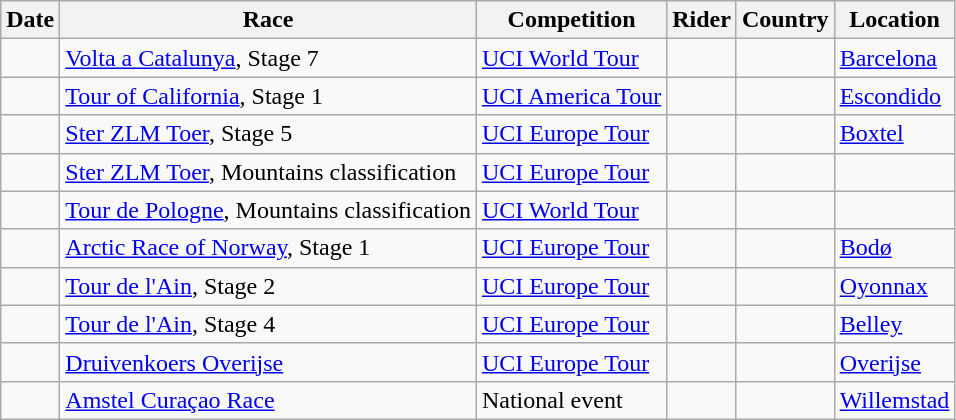<table class="wikitable sortable">
<tr>
<th>Date</th>
<th>Race</th>
<th>Competition</th>
<th>Rider</th>
<th>Country</th>
<th>Location</th>
</tr>
<tr>
<td></td>
<td><a href='#'>Volta a Catalunya</a>, Stage 7</td>
<td><a href='#'>UCI World Tour</a></td>
<td></td>
<td></td>
<td><a href='#'>Barcelona</a></td>
</tr>
<tr>
<td></td>
<td><a href='#'>Tour of California</a>, Stage 1</td>
<td><a href='#'>UCI America Tour</a></td>
<td></td>
<td></td>
<td><a href='#'>Escondido</a></td>
</tr>
<tr>
<td></td>
<td><a href='#'>Ster ZLM Toer</a>, Stage 5</td>
<td><a href='#'>UCI Europe Tour</a></td>
<td></td>
<td></td>
<td><a href='#'>Boxtel</a></td>
</tr>
<tr>
<td></td>
<td><a href='#'>Ster ZLM Toer</a>, Mountains classification</td>
<td><a href='#'>UCI Europe Tour</a></td>
<td></td>
<td></td>
<td></td>
</tr>
<tr>
<td></td>
<td><a href='#'>Tour de Pologne</a>, Mountains classification</td>
<td><a href='#'>UCI World Tour</a></td>
<td></td>
<td></td>
<td></td>
</tr>
<tr>
<td></td>
<td><a href='#'>Arctic Race of Norway</a>, Stage 1</td>
<td><a href='#'>UCI Europe Tour</a></td>
<td></td>
<td></td>
<td><a href='#'>Bodø</a></td>
</tr>
<tr>
<td></td>
<td><a href='#'>Tour de l'Ain</a>, Stage 2</td>
<td><a href='#'>UCI Europe Tour</a></td>
<td></td>
<td></td>
<td><a href='#'>Oyonnax</a></td>
</tr>
<tr>
<td></td>
<td><a href='#'>Tour de l'Ain</a>, Stage 4</td>
<td><a href='#'>UCI Europe Tour</a></td>
<td></td>
<td></td>
<td><a href='#'>Belley</a></td>
</tr>
<tr>
<td></td>
<td><a href='#'>Druivenkoers Overijse</a></td>
<td><a href='#'>UCI Europe Tour</a></td>
<td></td>
<td></td>
<td><a href='#'>Overijse</a></td>
</tr>
<tr>
<td></td>
<td><a href='#'>Amstel Curaçao Race</a></td>
<td>National event</td>
<td></td>
<td></td>
<td><a href='#'>Willemstad</a></td>
</tr>
</table>
